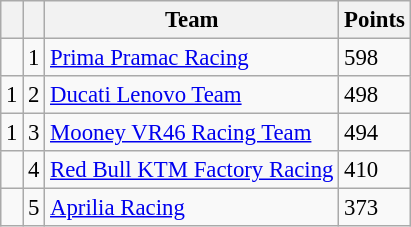<table class="wikitable" style="font-size: 95%;">
<tr>
<th></th>
<th></th>
<th>Team</th>
<th>Points</th>
</tr>
<tr>
<td></td>
<td align=center>1</td>
<td> <a href='#'>Prima Pramac Racing</a></td>
<td align=left>598</td>
</tr>
<tr>
<td> 1</td>
<td align=center>2</td>
<td> <a href='#'>Ducati Lenovo Team</a></td>
<td align=left>498</td>
</tr>
<tr>
<td> 1</td>
<td align=center>3</td>
<td> <a href='#'>Mooney VR46 Racing Team</a></td>
<td align=left>494</td>
</tr>
<tr>
<td></td>
<td align=center>4</td>
<td> <a href='#'>Red Bull KTM Factory Racing</a></td>
<td align=left>410</td>
</tr>
<tr>
<td></td>
<td align=center>5</td>
<td> <a href='#'>Aprilia Racing</a></td>
<td align=left>373</td>
</tr>
</table>
